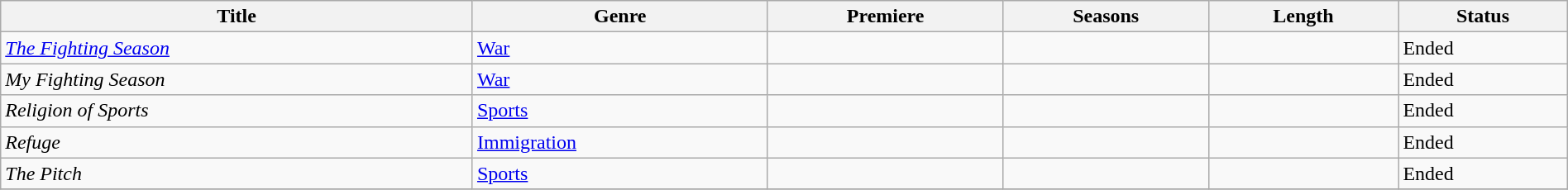<table class="wikitable sortable" style="width:100%;">
<tr>
<th>Title</th>
<th>Genre</th>
<th>Premiere</th>
<th>Seasons</th>
<th>Length</th>
<th>Status</th>
</tr>
<tr>
<td><em><a href='#'>The Fighting Season</a></em></td>
<td><a href='#'>War</a></td>
<td></td>
<td></td>
<td></td>
<td>Ended</td>
</tr>
<tr>
<td><em>My Fighting Season</em></td>
<td><a href='#'>War</a></td>
<td></td>
<td></td>
<td></td>
<td>Ended</td>
</tr>
<tr>
<td><em>Religion of Sports</em></td>
<td><a href='#'>Sports</a></td>
<td></td>
<td></td>
<td></td>
<td>Ended</td>
</tr>
<tr>
<td><em>Refuge</em></td>
<td><a href='#'>Immigration</a></td>
<td></td>
<td></td>
<td></td>
<td>Ended</td>
</tr>
<tr>
<td><em>The Pitch</em></td>
<td><a href='#'>Sports</a></td>
<td></td>
<td></td>
<td></td>
<td>Ended</td>
</tr>
<tr>
</tr>
</table>
